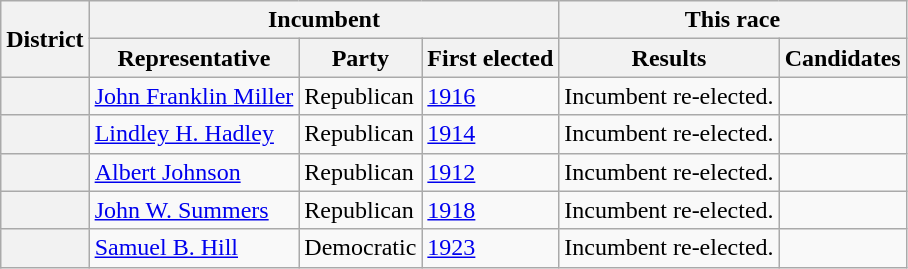<table class=wikitable>
<tr>
<th rowspan=2>District</th>
<th colspan=3>Incumbent</th>
<th colspan=2>This race</th>
</tr>
<tr>
<th>Representative</th>
<th>Party</th>
<th>First elected</th>
<th>Results</th>
<th>Candidates</th>
</tr>
<tr>
<th></th>
<td><a href='#'>John Franklin Miller</a></td>
<td>Republican</td>
<td><a href='#'>1916</a></td>
<td>Incumbent re-elected.</td>
<td nowrap></td>
</tr>
<tr>
<th></th>
<td><a href='#'>Lindley H. Hadley</a></td>
<td>Republican</td>
<td><a href='#'>1914</a></td>
<td>Incumbent re-elected.</td>
<td nowrap></td>
</tr>
<tr>
<th></th>
<td><a href='#'>Albert Johnson</a></td>
<td>Republican</td>
<td><a href='#'>1912</a></td>
<td>Incumbent re-elected.</td>
<td nowrap></td>
</tr>
<tr>
<th></th>
<td><a href='#'>John W. Summers</a></td>
<td>Republican</td>
<td><a href='#'>1918</a></td>
<td>Incumbent re-elected.</td>
<td nowrap></td>
</tr>
<tr>
<th></th>
<td><a href='#'>Samuel B. Hill</a></td>
<td>Democratic</td>
<td><a href='#'>1923 </a></td>
<td>Incumbent re-elected.</td>
<td nowrap></td>
</tr>
</table>
